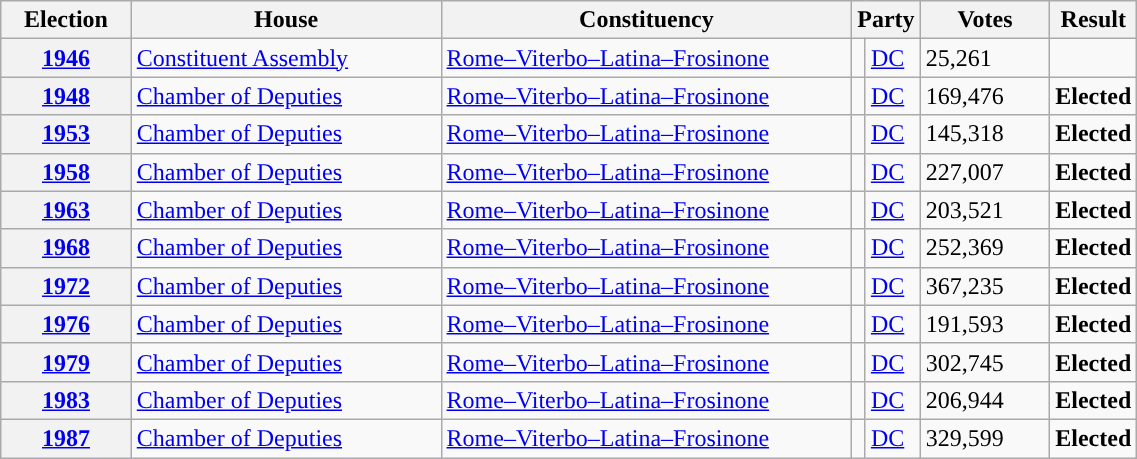<table class=wikitable style="width:60%; border:1px #AAAAFF solid">
<tr>
<th width=12%>Election</th>
<th width=30%>House</th>
<th width=40%>Constituency</th>
<th width=5% colspan="2">Party</th>
<th width=12%>Votes</th>
<th width=12%>Result</th>
</tr>
<tr>
<th><a href='#'>1946</a></th>
<td><a href='#'>Constituent Assembly</a></td>
<td><a href='#'>Rome–Viterbo–Latina–Frosinone</a></td>
<td></td>
<td><a href='#'>DC</a></td>
<td>25,261</td>
<td></td>
</tr>
<tr>
<th><a href='#'>1948</a></th>
<td><a href='#'>Chamber of Deputies</a></td>
<td><a href='#'>Rome–Viterbo–Latina–Frosinone</a></td>
<td></td>
<td><a href='#'>DC</a></td>
<td>169,476</td>
<td> <strong>Elected</strong></td>
</tr>
<tr>
<th><a href='#'>1953</a></th>
<td><a href='#'>Chamber of Deputies</a></td>
<td><a href='#'>Rome–Viterbo–Latina–Frosinone</a></td>
<td></td>
<td><a href='#'>DC</a></td>
<td>145,318</td>
<td> <strong>Elected</strong></td>
</tr>
<tr>
<th><a href='#'>1958</a></th>
<td><a href='#'>Chamber of Deputies</a></td>
<td><a href='#'>Rome–Viterbo–Latina–Frosinone</a></td>
<td></td>
<td><a href='#'>DC</a></td>
<td>227,007</td>
<td> <strong>Elected</strong></td>
</tr>
<tr>
<th><a href='#'>1963</a></th>
<td><a href='#'>Chamber of Deputies</a></td>
<td><a href='#'>Rome–Viterbo–Latina–Frosinone</a></td>
<td></td>
<td><a href='#'>DC</a></td>
<td>203,521</td>
<td> <strong>Elected</strong></td>
</tr>
<tr>
<th><a href='#'>1968</a></th>
<td><a href='#'>Chamber of Deputies</a></td>
<td><a href='#'>Rome–Viterbo–Latina–Frosinone</a></td>
<td></td>
<td><a href='#'>DC</a></td>
<td>252,369</td>
<td> <strong>Elected</strong></td>
</tr>
<tr>
<th><a href='#'>1972</a></th>
<td><a href='#'>Chamber of Deputies</a></td>
<td><a href='#'>Rome–Viterbo–Latina–Frosinone</a></td>
<td></td>
<td><a href='#'>DC</a></td>
<td>367,235</td>
<td> <strong>Elected</strong></td>
</tr>
<tr>
<th><a href='#'>1976</a></th>
<td><a href='#'>Chamber of Deputies</a></td>
<td><a href='#'>Rome–Viterbo–Latina–Frosinone</a></td>
<td></td>
<td><a href='#'>DC</a></td>
<td>191,593</td>
<td> <strong>Elected</strong></td>
</tr>
<tr>
<th><a href='#'>1979</a></th>
<td><a href='#'>Chamber of Deputies</a></td>
<td><a href='#'>Rome–Viterbo–Latina–Frosinone</a></td>
<td></td>
<td><a href='#'>DC</a></td>
<td>302,745</td>
<td> <strong>Elected</strong></td>
</tr>
<tr>
<th><a href='#'>1983</a></th>
<td><a href='#'>Chamber of Deputies</a></td>
<td><a href='#'>Rome–Viterbo–Latina–Frosinone</a></td>
<td></td>
<td><a href='#'>DC</a></td>
<td>206,944</td>
<td> <strong>Elected</strong></td>
</tr>
<tr>
<th><a href='#'>1987</a></th>
<td><a href='#'>Chamber of Deputies</a></td>
<td><a href='#'>Rome–Viterbo–Latina–Frosinone</a></td>
<td></td>
<td><a href='#'>DC</a></td>
<td>329,599</td>
<td> <strong>Elected</strong></td>
</tr>
</table>
